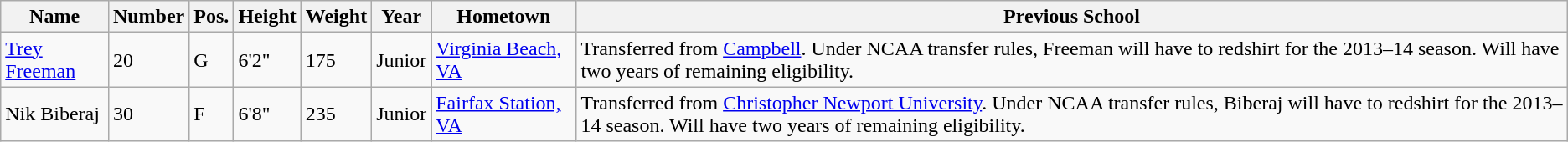<table class="wikitable sortable" border="1">
<tr>
<th>Name</th>
<th>Number</th>
<th>Pos.</th>
<th>Height</th>
<th>Weight</th>
<th>Year</th>
<th>Hometown</th>
<th class="unsortable">Previous School</th>
</tr>
<tr>
<td sortname><a href='#'>Trey Freeman</a></td>
<td>20</td>
<td>G</td>
<td>6'2"</td>
<td>175</td>
<td>Junior</td>
<td><a href='#'>Virginia Beach, VA</a></td>
<td>Transferred from <a href='#'>Campbell</a>. Under NCAA transfer rules, Freeman will have to redshirt for the 2013–14 season. Will have two years of remaining eligibility.</td>
</tr>
<tr>
<td sortname>Nik Biberaj</td>
<td>30</td>
<td>F</td>
<td>6'8"</td>
<td>235</td>
<td>Junior</td>
<td><a href='#'>Fairfax Station, VA</a></td>
<td>Transferred from <a href='#'>Christopher Newport University</a>. Under NCAA transfer rules, Biberaj will have to redshirt for the 2013–14 season. Will have two years of remaining eligibility.</td>
</tr>
</table>
